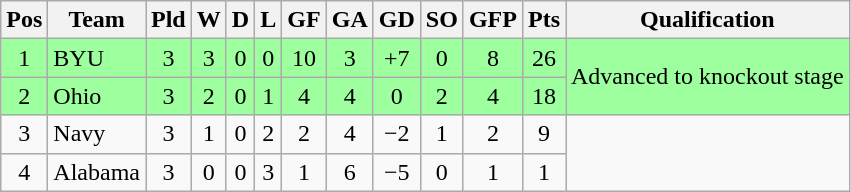<table class="wikitable" style="text-align:center">
<tr>
<th>Pos</th>
<th>Team</th>
<th>Pld</th>
<th>W</th>
<th>D</th>
<th>L</th>
<th>GF</th>
<th>GA</th>
<th>GD</th>
<th>SO</th>
<th>GFP</th>
<th>Pts</th>
<th>Qualification</th>
</tr>
<tr bgcolor="#9eff9e">
<td>1</td>
<td style="text-align:left">BYU</td>
<td>3</td>
<td>3</td>
<td>0</td>
<td>0</td>
<td>10</td>
<td>3</td>
<td>+7</td>
<td>0</td>
<td>8</td>
<td>26</td>
<td rowspan="2">Advanced to knockout stage</td>
</tr>
<tr bgcolor="#9eff9e">
<td>2</td>
<td style="text-align:left">Ohio</td>
<td>3</td>
<td>2</td>
<td>0</td>
<td>1</td>
<td>4</td>
<td>4</td>
<td>0</td>
<td>2</td>
<td>4</td>
<td>18</td>
</tr>
<tr>
<td>3</td>
<td style="text-align:left">Navy</td>
<td>3</td>
<td>1</td>
<td>0</td>
<td>2</td>
<td>2</td>
<td>4</td>
<td>−2</td>
<td>1</td>
<td>2</td>
<td>9</td>
<td rowspan="2"></td>
</tr>
<tr>
<td>4</td>
<td style="text-align:left">Alabama</td>
<td>3</td>
<td>0</td>
<td>0</td>
<td>3</td>
<td>1</td>
<td>6</td>
<td>−5</td>
<td>0</td>
<td>1</td>
<td>1</td>
</tr>
</table>
